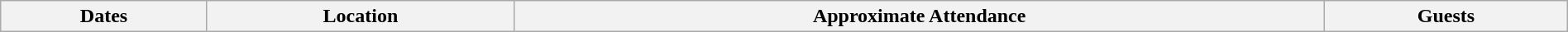<table class="wikitable" width="100%">
<tr>
<th>Dates</th>
<th>Location</th>
<th>Approximate Attendance</th>
<th>Guests<br>












</th>
</tr>
</table>
